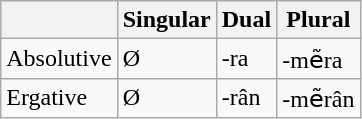<table class="wikitable">
<tr>
<th></th>
<th>Singular</th>
<th>Dual</th>
<th>Plural</th>
</tr>
<tr>
<td>Absolutive</td>
<td>Ø</td>
<td>-ra</td>
<td>-mẽra</td>
</tr>
<tr>
<td>Ergative</td>
<td>Ø</td>
<td>-rân</td>
<td>-mẽrân</td>
</tr>
</table>
